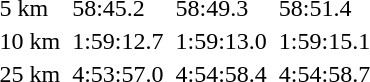<table>
<tr>
<td>5 km<br></td>
<td></td>
<td>58:45.2</td>
<td></td>
<td>58:49.3</td>
<td></td>
<td>58:51.4</td>
</tr>
<tr>
<td>10 km<br></td>
<td></td>
<td>1:59:12.7</td>
<td></td>
<td>1:59:13.0</td>
<td></td>
<td>1:59:15.1</td>
</tr>
<tr>
<td>25 km<br></td>
<td></td>
<td>4:53:57.0</td>
<td></td>
<td>4:54:58.4</td>
<td></td>
<td>4:54:58.7</td>
</tr>
</table>
